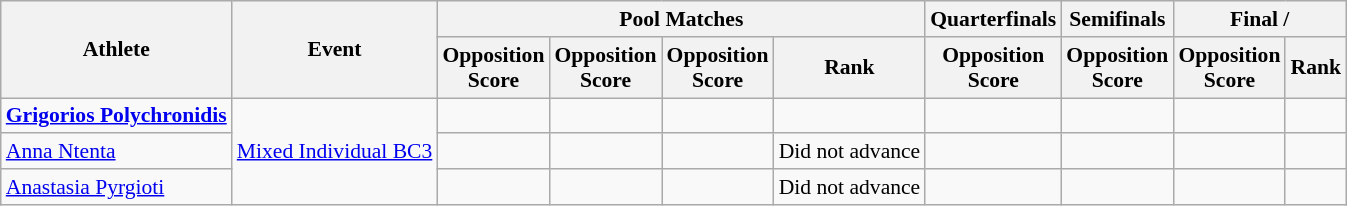<table class=wikitable style="font-size:90%">
<tr>
<th rowspan="2">Athlete</th>
<th rowspan="2">Event</th>
<th colspan="4">Pool Matches</th>
<th>Quarterfinals</th>
<th>Semifinals</th>
<th colspan=2>Final / </th>
</tr>
<tr>
<th>Opposition<br>Score</th>
<th>Opposition<br>Score</th>
<th>Opposition<br>Score</th>
<th>Rank</th>
<th>Opposition<br>Score</th>
<th>Opposition<br>Score</th>
<th>Opposition<br>Score</th>
<th>Rank</th>
</tr>
<tr align=center>
<td align=left><strong><a href='#'>Grigorios Polychronidis</a></strong></td>
<td align=left rowspan=3><a href='#'>Mixed Ιndividual BC3</a></td>
<td></td>
<td></td>
<td></td>
<td></td>
<td></td>
<td></td>
<td></td>
<td></td>
</tr>
<tr align=center>
<td align=left><a href='#'>Anna Ntenta</a></td>
<td></td>
<td></td>
<td></td>
<td>Did not advance</td>
<td></td>
<td></td>
<td></td>
<td></td>
</tr>
<tr align=center>
<td align=left><a href='#'>Anastasia Pyrgioti</a></td>
<td></td>
<td></td>
<td></td>
<td>Did not advance</td>
<td></td>
<td></td>
<td></td>
<td></td>
</tr>
</table>
